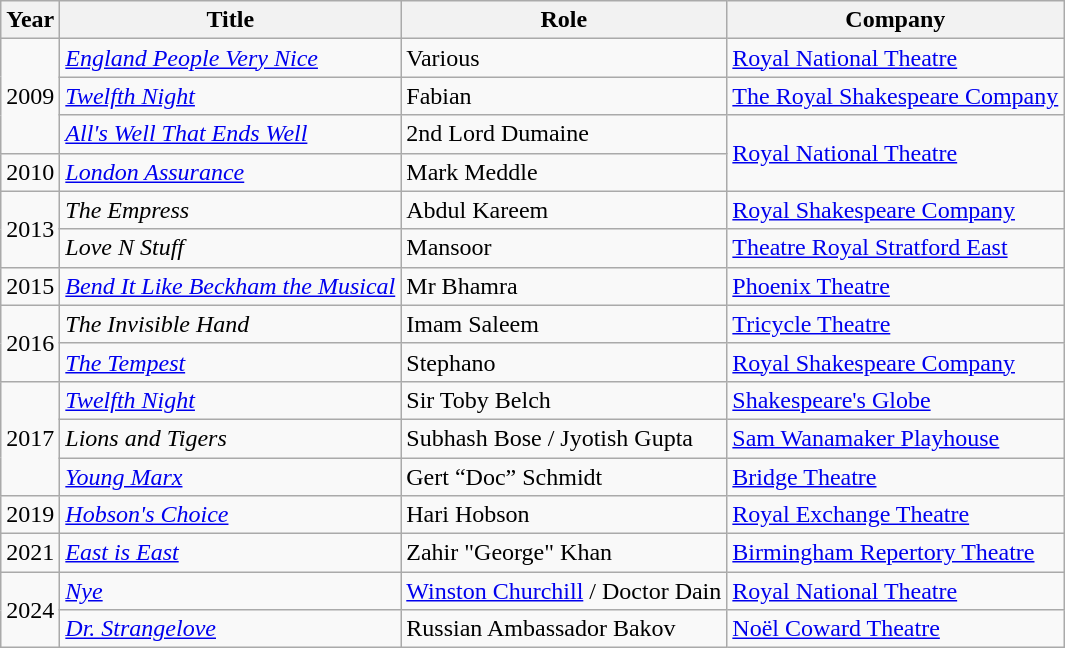<table class="wikitable">
<tr style="text-align:center;">
<th>Year</th>
<th>Title</th>
<th>Role</th>
<th>Company</th>
</tr>
<tr>
<td rowspan=3>2009</td>
<td><em><a href='#'>England People Very Nice</a></em></td>
<td>Various</td>
<td><a href='#'>Royal National Theatre</a></td>
</tr>
<tr>
<td><em><a href='#'>Twelfth Night</a></em></td>
<td>Fabian</td>
<td><a href='#'>The Royal Shakespeare Company</a></td>
</tr>
<tr>
<td><em><a href='#'>All's Well That Ends Well</a></em></td>
<td>2nd Lord Dumaine</td>
<td rowspan=2><a href='#'>Royal National Theatre</a></td>
</tr>
<tr>
<td>2010</td>
<td><em><a href='#'>London Assurance</a></em></td>
<td>Mark Meddle</td>
</tr>
<tr>
<td rowspan=2>2013</td>
<td><em>The Empress</em></td>
<td>Abdul Kareem</td>
<td><a href='#'>Royal Shakespeare Company</a></td>
</tr>
<tr>
<td><em>Love N Stuff</em></td>
<td>Mansoor</td>
<td><a href='#'>Theatre Royal Stratford East</a></td>
</tr>
<tr>
<td>2015</td>
<td><em><a href='#'>Bend It Like Beckham the Musical</a></em></td>
<td>Mr Bhamra</td>
<td><a href='#'>Phoenix Theatre</a></td>
</tr>
<tr>
<td rowspan=2>2016</td>
<td><em>The Invisible Hand</em></td>
<td>Imam Saleem</td>
<td><a href='#'>Tricycle Theatre</a></td>
</tr>
<tr>
<td><em><a href='#'>The Tempest</a></em></td>
<td>Stephano</td>
<td><a href='#'>Royal Shakespeare Company</a></td>
</tr>
<tr>
<td rowspan=3>2017</td>
<td><em><a href='#'>Twelfth Night</a></em></td>
<td>Sir Toby Belch</td>
<td><a href='#'>Shakespeare's Globe</a></td>
</tr>
<tr>
<td><em>Lions and Tigers</em></td>
<td>Subhash Bose / Jyotish Gupta</td>
<td><a href='#'>Sam Wanamaker Playhouse</a></td>
</tr>
<tr>
<td><em><a href='#'>Young Marx</a></em></td>
<td>Gert “Doc” Schmidt</td>
<td><a href='#'>Bridge Theatre</a></td>
</tr>
<tr>
<td>2019</td>
<td><em><a href='#'>Hobson's Choice</a></em></td>
<td>Hari Hobson</td>
<td><a href='#'>Royal Exchange Theatre</a></td>
</tr>
<tr>
<td>2021</td>
<td><em><a href='#'>East is East</a></em></td>
<td>Zahir "George" Khan</td>
<td><a href='#'>Birmingham Repertory Theatre</a></td>
</tr>
<tr>
<td rowspan="2">2024</td>
<td><em><a href='#'>Nye</a></em></td>
<td><a href='#'>Winston Churchill</a> / Doctor Dain</td>
<td><a href='#'>Royal National Theatre</a></td>
</tr>
<tr>
<td><a href='#'><em>Dr. Strangelove</em></a></td>
<td>Russian Ambassador Bakov</td>
<td><a href='#'>Noël Coward Theatre</a></td>
</tr>
</table>
